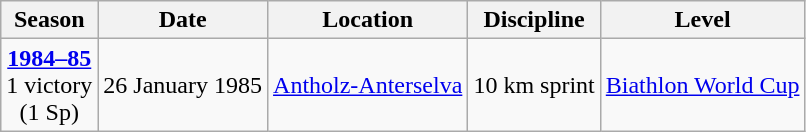<table class="wikitable">
<tr>
<th>Season</th>
<th>Date</th>
<th>Location</th>
<th>Discipline</th>
<th>Level</th>
</tr>
<tr>
<td rowspan="1" style="text-align:center;"><strong><a href='#'>1984–85</a></strong> <br> 1 victory <br> (1 Sp)</td>
<td>26 January 1985</td>
<td> <a href='#'>Antholz-Anterselva</a></td>
<td>10 km sprint</td>
<td><a href='#'>Biathlon World Cup</a></td>
</tr>
</table>
